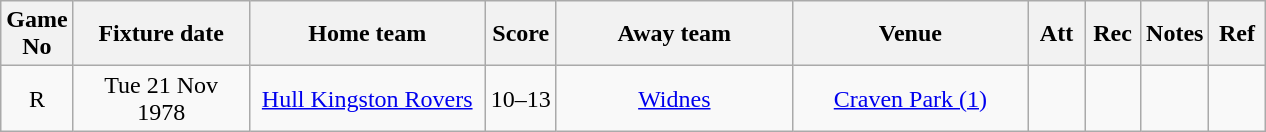<table class="wikitable" style="text-align:center;">
<tr>
<th width=20 abbr="No">Game No</th>
<th width=110 abbr="Date">Fixture date</th>
<th width=150 abbr="Home team">Home team</th>
<th width=40 abbr="Score">Score</th>
<th width=150 abbr="Away team">Away team</th>
<th width=150 abbr="Venue">Venue</th>
<th width=30 abbr="Att">Att</th>
<th width=30 abbr="Rec">Rec</th>
<th width=20 abbr="Notes">Notes</th>
<th width=30 abbr="Ref">Ref</th>
</tr>
<tr>
<td>R</td>
<td>Tue 21 Nov 1978</td>
<td><a href='#'>Hull Kingston Rovers</a></td>
<td>10–13</td>
<td><a href='#'>Widnes</a></td>
<td><a href='#'>Craven Park (1)</a></td>
<td></td>
<td></td>
<td></td>
<td></td>
</tr>
</table>
